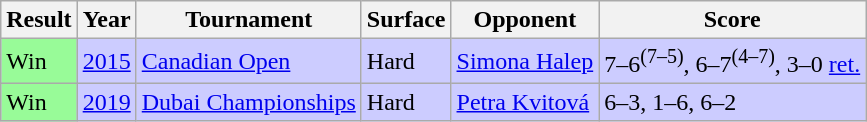<table class="sortable wikitable">
<tr>
<th>Result</th>
<th>Year</th>
<th>Tournament</th>
<th>Surface</th>
<th>Opponent</th>
<th>Score</th>
</tr>
<tr bgcolor=CCCCFF>
<td bgcolor=98FB98>Win</td>
<td><a href='#'>2015</a></td>
<td><a href='#'>Canadian Open</a></td>
<td>Hard</td>
<td> <a href='#'>Simona Halep</a></td>
<td>7–6<sup>(7–5)</sup>, 6–7<sup>(4–7)</sup>, 3–0 <a href='#'>ret.</a></td>
</tr>
<tr bgcolor=CCCCFF>
<td bgcolor=98FB98>Win</td>
<td><a href='#'>2019</a></td>
<td><a href='#'>Dubai Championships</a></td>
<td>Hard</td>
<td> <a href='#'>Petra Kvitová</a></td>
<td>6–3, 1–6, 6–2</td>
</tr>
</table>
